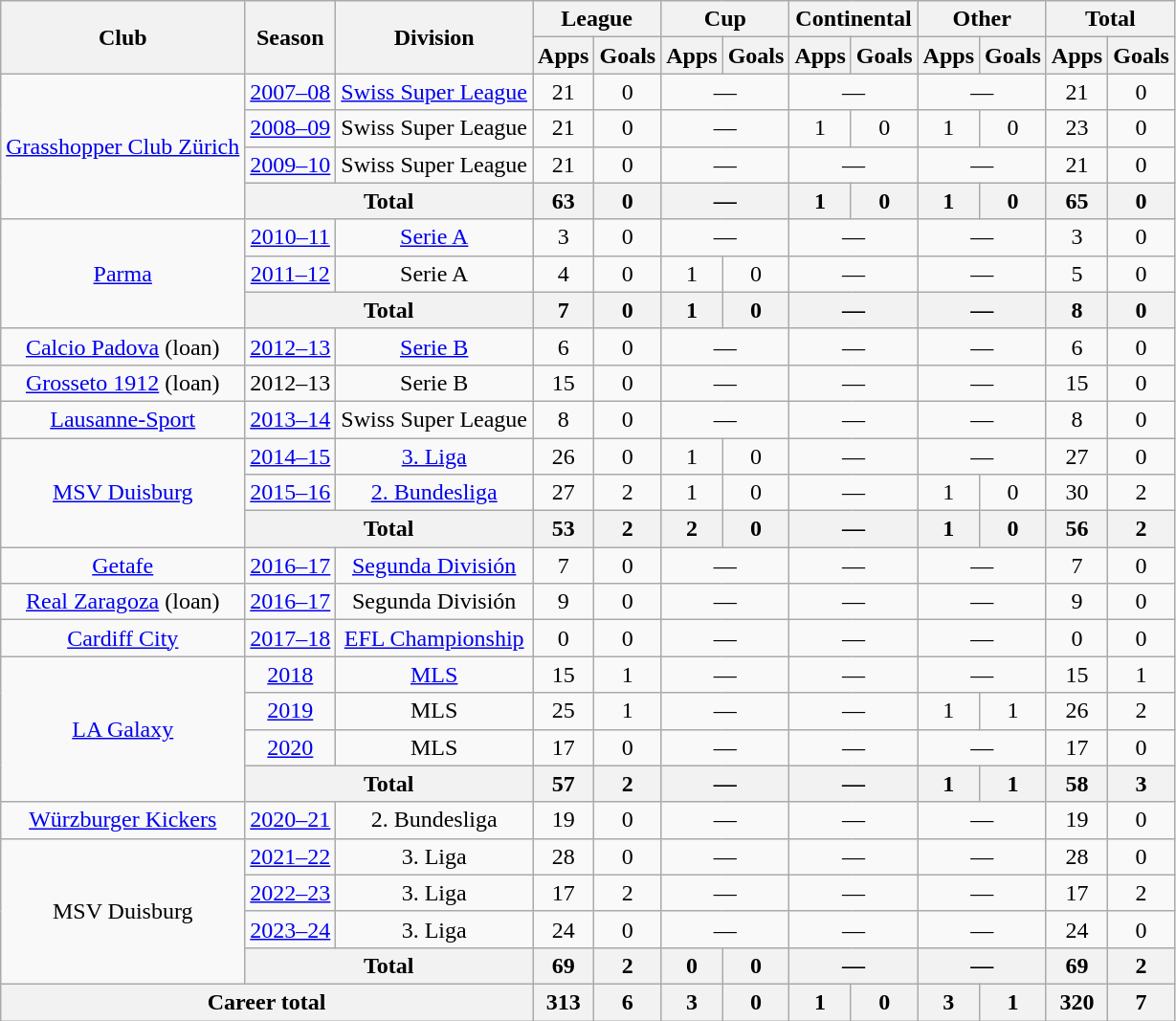<table class="wikitable" style="text-align:center">
<tr>
<th rowspan="2">Club</th>
<th rowspan="2">Season</th>
<th rowspan="2">Division</th>
<th colspan="2">League</th>
<th colspan="2">Cup</th>
<th colspan="2">Continental</th>
<th colspan="2">Other</th>
<th colspan="2">Total</th>
</tr>
<tr>
<th>Apps</th>
<th>Goals</th>
<th>Apps</th>
<th>Goals</th>
<th>Apps</th>
<th>Goals</th>
<th>Apps</th>
<th>Goals</th>
<th>Apps</th>
<th>Goals</th>
</tr>
<tr>
<td rowspan="4"><a href='#'>Grasshopper Club Zürich</a></td>
<td><a href='#'>2007–08</a></td>
<td><a href='#'>Swiss Super League</a></td>
<td>21</td>
<td>0</td>
<td colspan="2">—</td>
<td colspan="2">—</td>
<td colspan="2">—</td>
<td>21</td>
<td>0</td>
</tr>
<tr>
<td><a href='#'>2008–09</a></td>
<td>Swiss Super League</td>
<td>21</td>
<td>0</td>
<td colspan="2">—</td>
<td>1</td>
<td>0</td>
<td>1</td>
<td>0</td>
<td>23</td>
<td>0</td>
</tr>
<tr>
<td><a href='#'>2009–10</a></td>
<td>Swiss Super League</td>
<td>21</td>
<td>0</td>
<td colspan="2">—</td>
<td colspan="2">—</td>
<td colspan="2">—</td>
<td>21</td>
<td>0</td>
</tr>
<tr>
<th colspan="2">Total</th>
<th>63</th>
<th>0</th>
<th colspan="2">—</th>
<th>1</th>
<th>0</th>
<th>1</th>
<th>0</th>
<th>65</th>
<th>0</th>
</tr>
<tr>
<td rowspan="3"><a href='#'>Parma</a></td>
<td><a href='#'>2010–11</a></td>
<td><a href='#'>Serie A</a></td>
<td>3</td>
<td>0</td>
<td colspan="2">—</td>
<td colspan="2">—</td>
<td colspan="2">—</td>
<td>3</td>
<td>0</td>
</tr>
<tr>
<td><a href='#'>2011–12</a></td>
<td>Serie A</td>
<td>4</td>
<td>0</td>
<td>1</td>
<td>0</td>
<td colspan="2">—</td>
<td colspan="2">—</td>
<td>5</td>
<td>0</td>
</tr>
<tr>
<th colspan="2">Total</th>
<th>7</th>
<th>0</th>
<th>1</th>
<th>0</th>
<th colspan="2">—</th>
<th colspan="2">—</th>
<th>8</th>
<th>0</th>
</tr>
<tr>
<td><a href='#'>Calcio Padova</a> (loan)</td>
<td><a href='#'>2012–13</a></td>
<td><a href='#'>Serie B</a></td>
<td>6</td>
<td>0</td>
<td colspan="2">—</td>
<td colspan="2">—</td>
<td colspan="2">—</td>
<td>6</td>
<td>0</td>
</tr>
<tr>
<td><a href='#'>Grosseto 1912</a> (loan)</td>
<td>2012–13</td>
<td>Serie B</td>
<td>15</td>
<td>0</td>
<td colspan="2">—</td>
<td colspan="2">—</td>
<td colspan="2">—</td>
<td>15</td>
<td>0</td>
</tr>
<tr>
<td><a href='#'>Lausanne-Sport</a></td>
<td><a href='#'>2013–14</a></td>
<td>Swiss Super League</td>
<td>8</td>
<td>0</td>
<td colspan="2">—</td>
<td colspan="2">—</td>
<td colspan="2">—</td>
<td>8</td>
<td>0</td>
</tr>
<tr>
<td rowspan="3"><a href='#'>MSV Duisburg</a></td>
<td><a href='#'>2014–15</a></td>
<td><a href='#'>3. Liga</a></td>
<td>26</td>
<td>0</td>
<td>1</td>
<td>0</td>
<td colspan="2">—</td>
<td colspan="2">—</td>
<td>27</td>
<td>0</td>
</tr>
<tr>
<td><a href='#'>2015–16</a></td>
<td><a href='#'>2. Bundesliga</a></td>
<td>27</td>
<td>2</td>
<td>1</td>
<td>0</td>
<td colspan="2">—</td>
<td>1</td>
<td>0</td>
<td>30</td>
<td>2</td>
</tr>
<tr>
<th colspan="2">Total</th>
<th>53</th>
<th>2</th>
<th>2</th>
<th>0</th>
<th colspan="2">—</th>
<th>1</th>
<th>0</th>
<th>56</th>
<th>2</th>
</tr>
<tr>
<td><a href='#'>Getafe</a></td>
<td><a href='#'>2016–17</a></td>
<td><a href='#'>Segunda División</a></td>
<td>7</td>
<td>0</td>
<td colspan="2">—</td>
<td colspan="2">—</td>
<td colspan="2">—</td>
<td>7</td>
<td>0</td>
</tr>
<tr>
<td><a href='#'>Real Zaragoza</a> (loan)</td>
<td><a href='#'>2016–17</a></td>
<td>Segunda División</td>
<td>9</td>
<td>0</td>
<td colspan="2">—</td>
<td colspan="2">—</td>
<td colspan="2">—</td>
<td>9</td>
<td>0</td>
</tr>
<tr>
<td><a href='#'>Cardiff City</a></td>
<td><a href='#'>2017–18</a></td>
<td><a href='#'>EFL Championship</a></td>
<td>0</td>
<td>0</td>
<td colspan="2">—</td>
<td colspan="2">—</td>
<td colspan="2">—</td>
<td>0</td>
<td>0</td>
</tr>
<tr>
<td rowspan="4"><a href='#'>LA Galaxy</a></td>
<td><a href='#'>2018</a></td>
<td><a href='#'>MLS</a></td>
<td>15</td>
<td>1</td>
<td colspan="2">—</td>
<td colspan="2">—</td>
<td colspan="2">—</td>
<td>15</td>
<td>1</td>
</tr>
<tr>
<td><a href='#'>2019</a></td>
<td>MLS</td>
<td>25</td>
<td>1</td>
<td colspan="2">—</td>
<td colspan="2">—</td>
<td>1</td>
<td>1</td>
<td>26</td>
<td>2</td>
</tr>
<tr>
<td><a href='#'>2020</a></td>
<td>MLS</td>
<td>17</td>
<td>0</td>
<td colspan="2">—</td>
<td colspan="2">—</td>
<td colspan="2">—</td>
<td>17</td>
<td>0</td>
</tr>
<tr>
<th colspan="2">Total</th>
<th>57</th>
<th>2</th>
<th colspan="2">—</th>
<th colspan="2">—</th>
<th>1</th>
<th>1</th>
<th>58</th>
<th>3</th>
</tr>
<tr>
<td><a href='#'>Würzburger Kickers</a></td>
<td><a href='#'>2020–21</a></td>
<td>2. Bundesliga</td>
<td>19</td>
<td>0</td>
<td colspan="2">—</td>
<td colspan="2">—</td>
<td colspan="2">—</td>
<td>19</td>
<td>0</td>
</tr>
<tr>
<td rowspan=4>MSV Duisburg</td>
<td><a href='#'>2021–22</a></td>
<td>3. Liga</td>
<td>28</td>
<td>0</td>
<td colspan="2">—</td>
<td colspan="2">—</td>
<td colspan="2">—</td>
<td>28</td>
<td>0</td>
</tr>
<tr>
<td><a href='#'>2022–23</a></td>
<td>3. Liga</td>
<td>17</td>
<td>2</td>
<td colspan="2">—</td>
<td colspan="2">—</td>
<td colspan="2">—</td>
<td>17</td>
<td>2</td>
</tr>
<tr>
<td><a href='#'>2023–24</a></td>
<td>3. Liga</td>
<td>24</td>
<td>0</td>
<td colspan="2">—</td>
<td colspan="2">—</td>
<td colspan="2">—</td>
<td>24</td>
<td>0</td>
</tr>
<tr>
<th colspan="2">Total</th>
<th>69</th>
<th>2</th>
<th>0</th>
<th>0</th>
<th colspan="2">—</th>
<th colspan="2">—</th>
<th>69</th>
<th>2</th>
</tr>
<tr>
<th colspan="3">Career total</th>
<th>313</th>
<th>6</th>
<th>3</th>
<th>0</th>
<th>1</th>
<th>0</th>
<th>3</th>
<th>1</th>
<th>320</th>
<th>7</th>
</tr>
</table>
